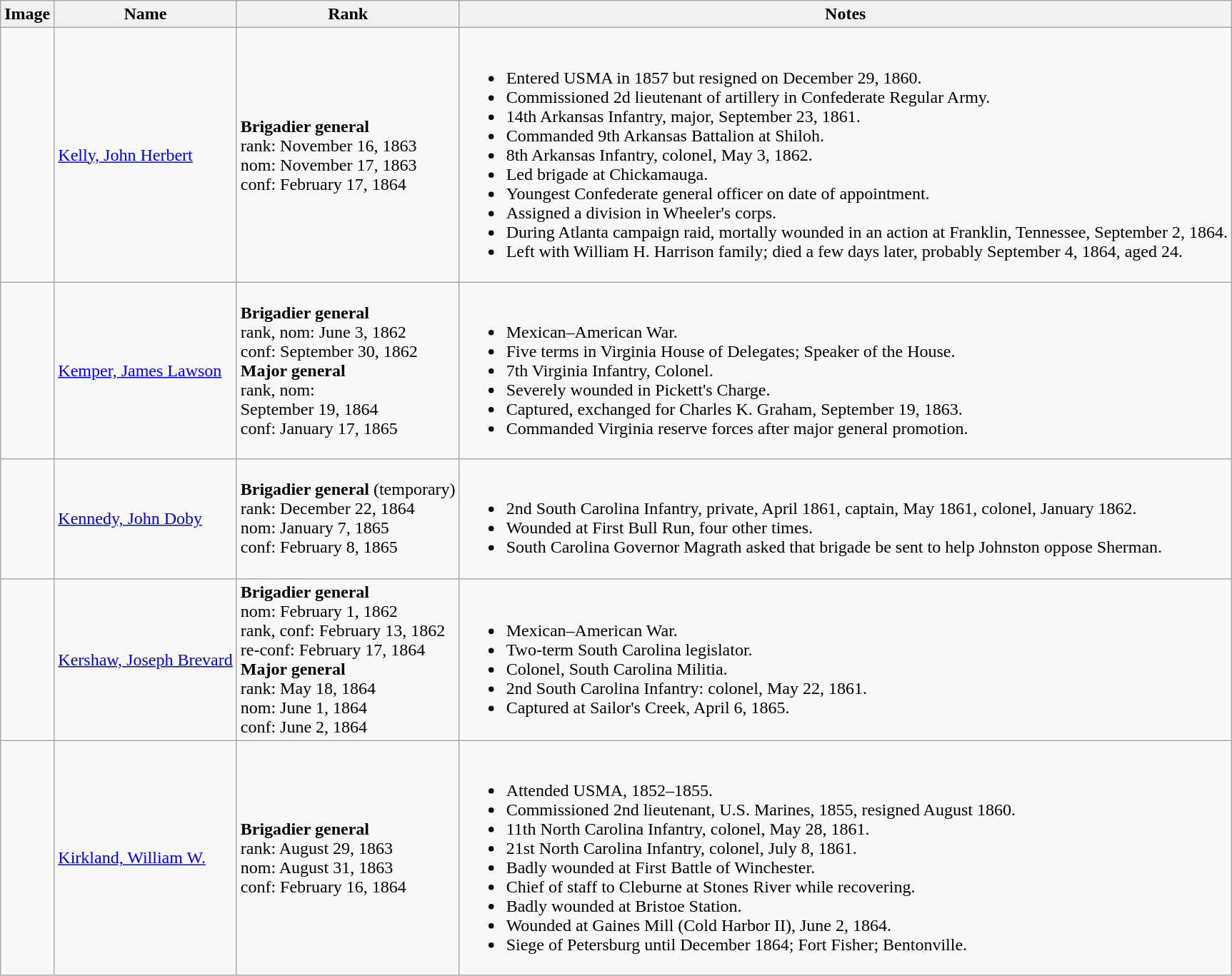<table class="wikitable sortable">
<tr>
<th class="unsortable">Image</th>
<th>Name</th>
<th>Rank</th>
<th class="unsortable">Notes</th>
</tr>
<tr>
<td></td>
<td><a href='#'>Kelly, John Herbert</a></td>
<td style=white-space:nowrap><strong>Brigadier general</strong><br>rank: November 16, 1863<br>nom: November 17, 1863<br>conf: February 17, 1864</td>
<td><br><ul><li>Entered USMA in 1857 but resigned on December 29, 1860.</li><li>Commissioned 2d lieutenant of artillery in Confederate Regular Army.</li><li>14th Arkansas Infantry, major, September 23, 1861.</li><li>Commanded 9th Arkansas Battalion at Shiloh.</li><li>8th Arkansas Infantry, colonel, May 3, 1862.</li><li>Led brigade at Chickamauga.</li><li>Youngest Confederate general officer on date of appointment.</li><li>Assigned a division in Wheeler's corps.</li><li>During Atlanta campaign raid, mortally wounded in an action at Franklin, Tennessee, September 2, 1864.</li><li>Left with William H. Harrison family; died a few days later, probably September 4, 1864, aged 24.</li></ul></td>
</tr>
<tr>
<td></td>
<td><a href='#'>Kemper, James Lawson</a></td>
<td style=white-space:nowrap><strong>Brigadier general</strong><br>rank, nom: June 3, 1862<br>conf: September 30, 1862<br><strong>Major general</strong><br>rank, nom:<br>September 19, 1864<br>conf: January 17, 1865</td>
<td><br><ul><li>Mexican–American War.</li><li>Five terms in Virginia House of Delegates; Speaker of the House.</li><li>7th Virginia Infantry, Colonel.</li><li>Severely wounded in Pickett's Charge.</li><li>Captured, exchanged for Charles K. Graham, September 19, 1863.</li><li>Commanded Virginia reserve forces after major general promotion.</li></ul></td>
</tr>
<tr>
<td></td>
<td><a href='#'>Kennedy, John Doby</a></td>
<td style=white-space:nowrap><strong>Brigadier general</strong> (temporary)<br>rank: December 22, 1864<br>nom: January 7, 1865<br>conf: February 8, 1865</td>
<td><br><ul><li>2nd South Carolina Infantry, private, April 1861, captain, May 1861, colonel, January 1862.</li><li>Wounded at First Bull Run, four other times.</li><li>South Carolina Governor Magrath asked that brigade be sent to help Johnston oppose Sherman.</li></ul></td>
</tr>
<tr>
<td></td>
<td><a href='#'>Kershaw, Joseph Brevard</a></td>
<td style=white-space:nowrap><strong>Brigadier general</strong><br>nom: February 1, 1862<br>rank, conf: February 13, 1862<br>re-conf: February 17, 1864<br><strong>Major general</strong><br>rank: May 18, 1864<br>nom: June 1, 1864<br>conf: June 2, 1864</td>
<td><br><ul><li>Mexican–American War.</li><li>Two-term South Carolina legislator.</li><li>Colonel, South Carolina Militia.</li><li>2nd South Carolina Infantry: colonel, May 22, 1861.</li><li>Captured at Sailor's Creek, April 6, 1865.</li></ul></td>
</tr>
<tr>
<td></td>
<td><a href='#'>Kirkland, William W.</a></td>
<td><strong>Brigadier general</strong><br>rank: August 29, 1863<br>nom: August 31, 1863<br>conf: February 16, 1864</td>
<td><br><ul><li>Attended USMA, 1852–1855.</li><li>Commissioned 2nd lieutenant, U.S. Marines, 1855, resigned August 1860.</li><li>11th North Carolina Infantry, colonel, May 28, 1861.</li><li>21st North Carolina Infantry, colonel, July 8, 1861.</li><li>Badly wounded at First Battle of Winchester.</li><li>Chief of staff to Cleburne at Stones River while recovering.</li><li>Badly wounded at Bristoe Station.</li><li>Wounded at Gaines Mill (Cold Harbor II), June 2, 1864.</li><li>Siege of Petersburg until December 1864; Fort Fisher; Bentonville.</li></ul></td>
</tr>
</table>
